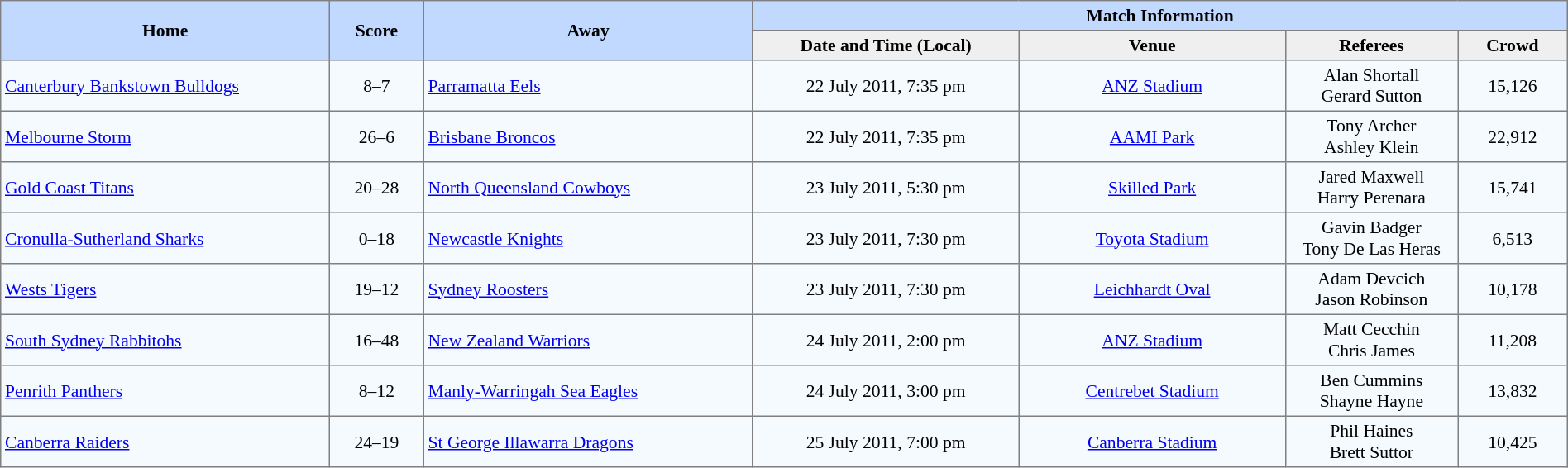<table border="1" cellpadding="3" cellspacing="0" style="border-collapse:collapse; font-size:90%; width:100%;">
<tr style="background:#c1d8ff;">
<th rowspan="2" style="width:21%;">Home</th>
<th rowspan="2" style="width:6%;">Score</th>
<th rowspan="2" style="width:21%;">Away</th>
<th colspan=6>Match Information</th>
</tr>
<tr style="background:#efefef;">
<th width=17%>Date and Time (Local)</th>
<th width=17%>Venue</th>
<th width=11%>Referees</th>
<th width=7%>Crowd</th>
</tr>
<tr style="text-align:center; background:#f5faff;">
<td align=left> <a href='#'>Canterbury Bankstown Bulldogs</a></td>
<td>8–7</td>
<td align=left> <a href='#'>Parramatta Eels</a></td>
<td>22 July 2011, 7:35 pm</td>
<td><a href='#'>ANZ Stadium</a></td>
<td>Alan Shortall<br>Gerard Sutton</td>
<td>15,126</td>
</tr>
<tr style="text-align:center; background:#f5faff;">
<td align=left> <a href='#'>Melbourne Storm</a></td>
<td>26–6</td>
<td align=left> <a href='#'>Brisbane Broncos</a></td>
<td>22 July 2011, 7:35 pm</td>
<td><a href='#'>AAMI Park</a></td>
<td>Tony Archer<br>Ashley Klein</td>
<td>22,912</td>
</tr>
<tr style="text-align:center; background:#f5faff;">
<td align=left> <a href='#'>Gold Coast Titans</a></td>
<td>20–28</td>
<td align=left> <a href='#'>North Queensland Cowboys</a></td>
<td>23 July 2011, 5:30 pm</td>
<td><a href='#'>Skilled Park</a></td>
<td>Jared Maxwell<br>Harry Perenara</td>
<td>15,741</td>
</tr>
<tr style="text-align:center; background:#f5faff;">
<td align=left> <a href='#'>Cronulla-Sutherland Sharks</a></td>
<td>0–18</td>
<td align=left> <a href='#'>Newcastle Knights</a></td>
<td>23 July 2011, 7:30 pm</td>
<td><a href='#'>Toyota Stadium</a></td>
<td>Gavin Badger<br>Tony De Las Heras</td>
<td>6,513</td>
</tr>
<tr style="text-align:center; background:#f5faff;">
<td align=left> <a href='#'>Wests Tigers</a></td>
<td>19–12</td>
<td align=left> <a href='#'>Sydney Roosters</a></td>
<td>23 July 2011, 7:30 pm</td>
<td><a href='#'>Leichhardt Oval</a></td>
<td>Adam Devcich<br>Jason Robinson</td>
<td>10,178</td>
</tr>
<tr style="text-align:center; background:#f5faff;">
<td align=left> <a href='#'>South Sydney Rabbitohs</a></td>
<td>16–48</td>
<td align=left> <a href='#'>New Zealand Warriors</a></td>
<td>24 July 2011, 2:00 pm</td>
<td><a href='#'>ANZ Stadium</a></td>
<td>Matt Cecchin<br>Chris James</td>
<td>11,208</td>
</tr>
<tr style="text-align:center; background:#f5faff;">
<td align=left> <a href='#'>Penrith Panthers</a></td>
<td>8–12</td>
<td align=left> <a href='#'>Manly-Warringah Sea Eagles</a></td>
<td>24 July 2011, 3:00 pm</td>
<td><a href='#'>Centrebet Stadium</a></td>
<td>Ben Cummins<br>Shayne Hayne</td>
<td>13,832</td>
</tr>
<tr style="text-align:center; background:#f5faff;">
<td align=left> <a href='#'>Canberra Raiders</a></td>
<td>24–19</td>
<td align=left> <a href='#'>St George Illawarra Dragons</a></td>
<td>25 July 2011, 7:00 pm</td>
<td><a href='#'>Canberra Stadium</a></td>
<td>Phil Haines<br>Brett Suttor</td>
<td>10,425</td>
</tr>
</table>
